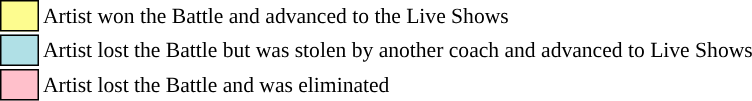<table class="toccolours" style="font-size: 90%; white-space: nowrap;”">
<tr>
<td style="background:#fdfc8f; border:1px solid black;">      </td>
<td>Artist won the Battle and advanced to the Live Shows</td>
</tr>
<tr>
<td style="background:#b0e0e6; border:1px solid black;">      </td>
<td>Artist lost the Battle but was stolen by another coach and advanced to Live Shows</td>
</tr>
<tr>
<td style="background:pink; border:1px solid black;">      </td>
<td>Artist lost the Battle and was eliminated</td>
</tr>
<tr>
</tr>
</table>
